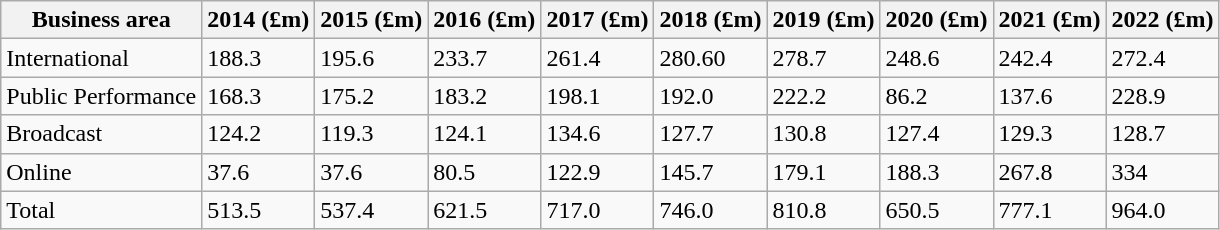<table class="wikitable">
<tr>
<th>Business area</th>
<th>2014 (£m)</th>
<th>2015 (£m)</th>
<th>2016 (£m)</th>
<th>2017 (£m)</th>
<th>2018 (£m)</th>
<th>2019 (£m)</th>
<th>2020 (£m)</th>
<th>2021 (£m)</th>
<th>2022 (£m)</th>
</tr>
<tr>
<td>International</td>
<td>188.3</td>
<td>195.6</td>
<td>233.7</td>
<td>261.4</td>
<td>280.60</td>
<td>278.7</td>
<td>248.6</td>
<td>242.4</td>
<td>272.4</td>
</tr>
<tr>
<td>Public Performance</td>
<td>168.3</td>
<td>175.2</td>
<td>183.2</td>
<td>198.1</td>
<td>192.0</td>
<td>222.2</td>
<td>86.2</td>
<td>137.6</td>
<td>228.9</td>
</tr>
<tr>
<td>Broadcast</td>
<td>124.2</td>
<td>119.3</td>
<td>124.1</td>
<td>134.6</td>
<td>127.7</td>
<td>130.8</td>
<td>127.4</td>
<td>129.3</td>
<td>128.7</td>
</tr>
<tr>
<td>Online</td>
<td>37.6</td>
<td>37.6</td>
<td>80.5</td>
<td>122.9</td>
<td>145.7</td>
<td>179.1</td>
<td>188.3</td>
<td>267.8</td>
<td>334</td>
</tr>
<tr>
<td>Total</td>
<td>513.5</td>
<td>537.4</td>
<td>621.5</td>
<td>717.0</td>
<td>746.0</td>
<td>810.8</td>
<td>650.5</td>
<td>777.1</td>
<td>964.0</td>
</tr>
</table>
